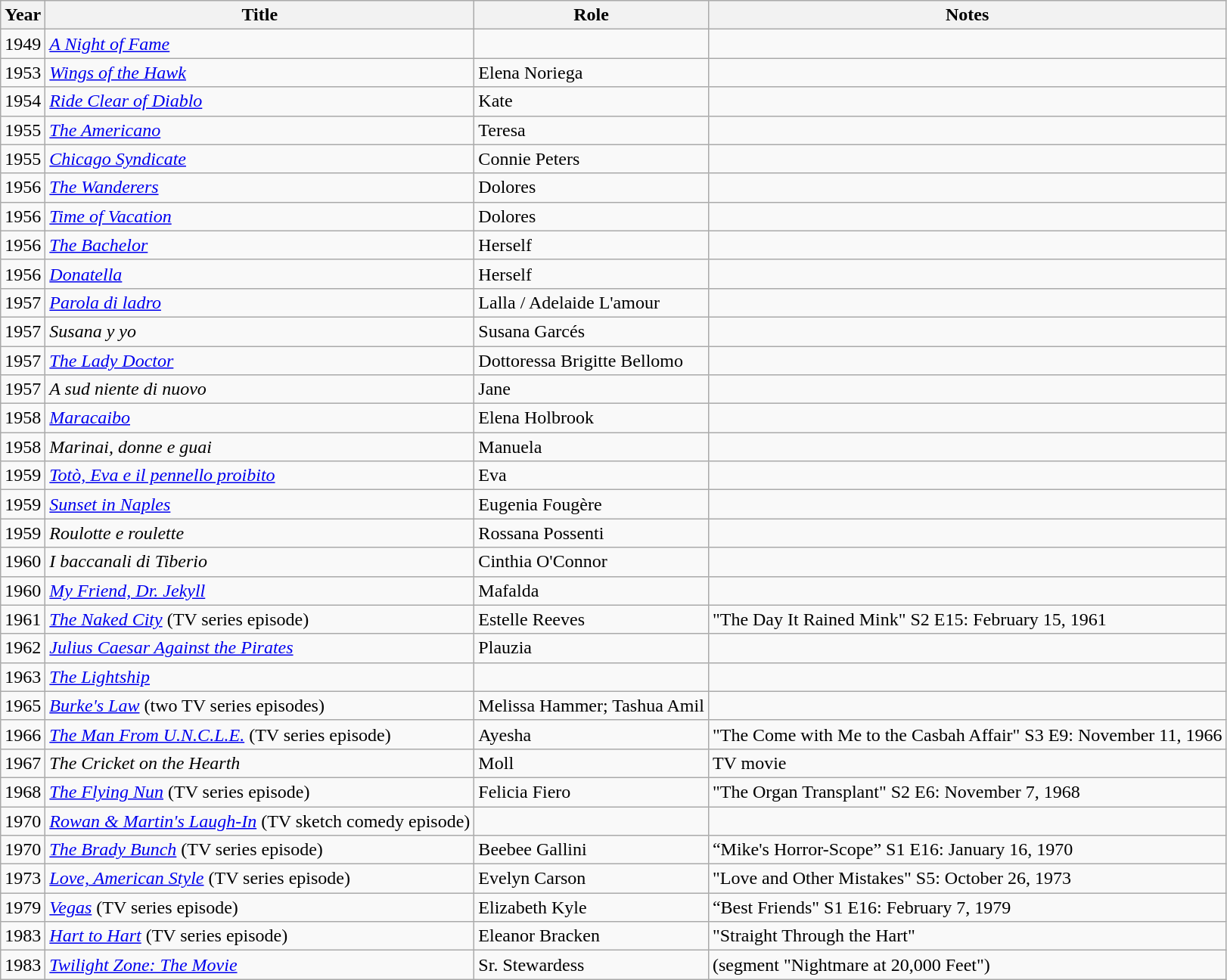<table class="wikitable">
<tr>
<th>Year</th>
<th>Title</th>
<th>Role</th>
<th>Notes</th>
</tr>
<tr>
<td>1949</td>
<td><em><a href='#'>A Night of Fame</a></em></td>
<td></td>
<td></td>
</tr>
<tr>
<td>1953</td>
<td><em><a href='#'>Wings of the Hawk</a></em></td>
<td>Elena Noriega</td>
<td></td>
</tr>
<tr>
<td>1954</td>
<td><em><a href='#'>Ride Clear of Diablo</a></em></td>
<td>Kate</td>
<td></td>
</tr>
<tr>
<td>1955</td>
<td><em><a href='#'>The Americano</a></em></td>
<td>Teresa</td>
<td></td>
</tr>
<tr>
<td>1955</td>
<td><em><a href='#'>Chicago Syndicate</a></em></td>
<td>Connie Peters</td>
<td></td>
</tr>
<tr>
<td>1956</td>
<td><em><a href='#'>The Wanderers</a></em></td>
<td>Dolores</td>
<td></td>
</tr>
<tr>
<td>1956</td>
<td><em><a href='#'>Time of Vacation</a></em></td>
<td>Dolores</td>
<td></td>
</tr>
<tr>
<td>1956</td>
<td><em><a href='#'>The Bachelor</a></em></td>
<td>Herself</td>
<td></td>
</tr>
<tr>
<td>1956</td>
<td><em><a href='#'>Donatella</a></em></td>
<td>Herself</td>
<td></td>
</tr>
<tr>
<td>1957</td>
<td><em><a href='#'>Parola di ladro</a></em></td>
<td>Lalla / Adelaide L'amour</td>
<td></td>
</tr>
<tr>
<td>1957</td>
<td><em>Susana y yo</em></td>
<td>Susana Garcés</td>
<td></td>
</tr>
<tr>
<td>1957</td>
<td><em><a href='#'>The Lady Doctor</a></em></td>
<td>Dottoressa Brigitte Bellomo</td>
<td></td>
</tr>
<tr>
<td>1957</td>
<td><em>A sud niente di nuovo</em></td>
<td>Jane</td>
<td></td>
</tr>
<tr>
<td>1958</td>
<td><em><a href='#'>Maracaibo</a></em></td>
<td>Elena Holbrook</td>
<td></td>
</tr>
<tr>
<td>1958</td>
<td><em>Marinai, donne e guai</em></td>
<td>Manuela</td>
<td></td>
</tr>
<tr>
<td>1959</td>
<td><em><a href='#'>Totò, Eva e il pennello proibito</a></em></td>
<td>Eva</td>
<td></td>
</tr>
<tr>
<td>1959</td>
<td><em><a href='#'>Sunset in Naples</a></em></td>
<td>Eugenia Fougère</td>
<td></td>
</tr>
<tr>
<td>1959</td>
<td><em>Roulotte e roulette</em></td>
<td>Rossana Possenti</td>
<td></td>
</tr>
<tr>
<td>1960</td>
<td><em>I baccanali di Tiberio</em></td>
<td>Cinthia O'Connor</td>
<td></td>
</tr>
<tr>
<td>1960</td>
<td><em><a href='#'>My Friend, Dr. Jekyll</a></em></td>
<td>Mafalda</td>
<td></td>
</tr>
<tr>
<td>1961</td>
<td><em><a href='#'>The Naked City</a></em> (TV series episode)</td>
<td>Estelle Reeves</td>
<td>"The Day It Rained Mink" S2 E15: February 15, 1961</td>
</tr>
<tr>
<td>1962</td>
<td><em><a href='#'>Julius Caesar Against the Pirates</a></em></td>
<td>Plauzia</td>
<td></td>
</tr>
<tr>
<td>1963</td>
<td><em><a href='#'>The Lightship</a></em></td>
<td></td>
<td></td>
</tr>
<tr>
<td>1965</td>
<td><em><a href='#'>Burke's Law</a></em> (two TV series episodes)</td>
<td>Melissa Hammer; Tashua Amil</td>
<td></td>
</tr>
<tr>
<td>1966</td>
<td><em><a href='#'>The Man From U.N.C.L.E.</a></em> (TV series episode)</td>
<td>Ayesha</td>
<td>"The Come with Me to the Casbah Affair" S3 E9: November 11, 1966</td>
</tr>
<tr>
<td>1967</td>
<td><em>The Cricket on the Hearth</em></td>
<td>Moll</td>
<td>TV movie</td>
</tr>
<tr>
<td>1968</td>
<td><em><a href='#'>The Flying Nun</a></em> (TV series episode)</td>
<td>Felicia Fiero</td>
<td>"The Organ Transplant" S2 E6: November 7, 1968</td>
</tr>
<tr>
<td>1970</td>
<td><em><a href='#'>Rowan & Martin's Laugh-In</a></em> (TV sketch comedy episode)</td>
<td></td>
<td></td>
</tr>
<tr>
<td>1970</td>
<td><em><a href='#'>The Brady Bunch</a></em> (TV series episode)</td>
<td>Beebee Gallini</td>
<td>“Mike's Horror-Scope” S1 E16: January 16, 1970</td>
</tr>
<tr>
<td>1973</td>
<td><em><a href='#'>Love, American Style</a></em> (TV series episode)</td>
<td>Evelyn Carson</td>
<td>"Love and Other Mistakes" S5: October 26, 1973</td>
</tr>
<tr>
<td>1979</td>
<td><em><a href='#'>Vegas</a></em> (TV series episode)</td>
<td>Elizabeth Kyle</td>
<td>“Best Friends" S1 E16: February 7, 1979</td>
</tr>
<tr>
<td>1983</td>
<td><em><a href='#'>Hart to Hart</a></em> (TV series episode)</td>
<td>Eleanor Bracken</td>
<td>"Straight Through the Hart"</td>
</tr>
<tr>
<td>1983</td>
<td><em><a href='#'>Twilight Zone: The Movie</a></em></td>
<td>Sr. Stewardess</td>
<td>(segment "Nightmare at 20,000 Feet")</td>
</tr>
</table>
